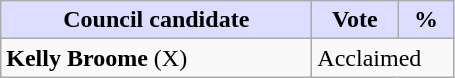<table class="wikitable">
<tr>
<th style="background:#ddf; width:200px;">Council candidate</th>
<th style="background:#ddf; width:50px;">Vote</th>
<th style="background:#ddf; width:30px;">%</th>
</tr>
<tr>
<td><strong>Kelly Broome</strong> (X)</td>
<td colspan="2">Acclaimed</td>
</tr>
</table>
